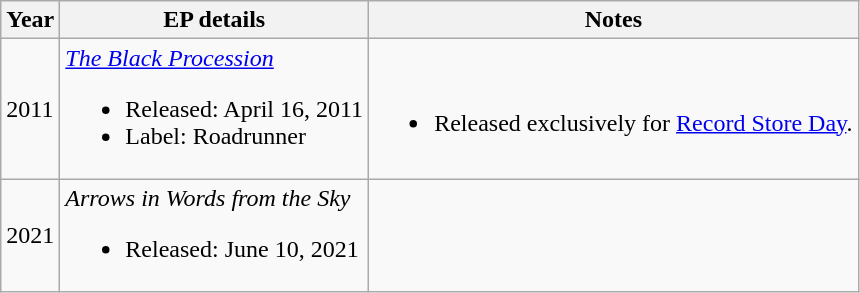<table class="wikitable">
<tr>
<th>Year</th>
<th>EP details</th>
<th>Notes</th>
</tr>
<tr>
<td>2011</td>
<td><em><a href='#'>The Black Procession</a></em><br><ul><li>Released: April 16, 2011</li><li>Label: Roadrunner</li></ul></td>
<td><br><ul><li>Released exclusively for <a href='#'>Record Store Day</a>.</li></ul></td>
</tr>
<tr>
<td>2021</td>
<td><em>Arrows in Words from the Sky</em><br><ul><li>Released: June 10, 2021</li></ul></td>
<td></td>
</tr>
</table>
